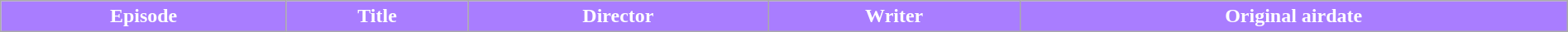<table class="wikitable plainrowheaders" style="width:100%;">
<tr style="color:#fff;">
<th style="background:#A97DFF;">Episode</th>
<th style="background:#A97DFF;">Title</th>
<th style="background:#A97DFF;">Director</th>
<th style="background:#A97DFF;">Writer</th>
<th style="background:#A97DFF;">Original airdate<br>








</th>
</tr>
</table>
